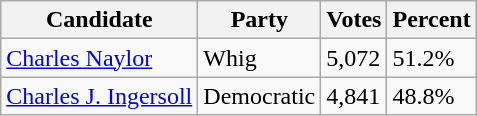<table class=wikitable>
<tr>
<th>Candidate</th>
<th>Party</th>
<th>Votes</th>
<th>Percent</th>
</tr>
<tr>
<td><a href='#'>Charles Naylor</a></td>
<td>Whig</td>
<td>5,072</td>
<td>51.2%</td>
</tr>
<tr>
<td><a href='#'>Charles J. Ingersoll</a></td>
<td>Democratic</td>
<td>4,841</td>
<td>48.8%</td>
</tr>
</table>
